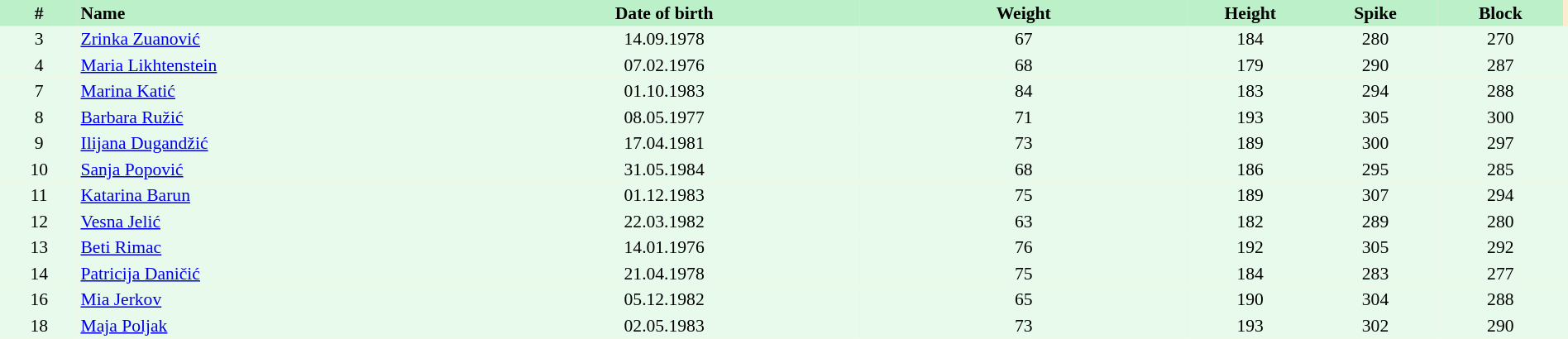<table border=0 cellpadding=2 cellspacing=0  |- bgcolor=#FFECCE style="text-align:center; font-size:90%;" width=100%>
<tr bgcolor=#BBF0C9>
<th width=5%>#</th>
<th width=25% align=left>Name</th>
<th width=25%>Date of birth</th>
<th width=21%>Weight</th>
<th width=8%>Height</th>
<th width=8%>Spike</th>
<th width=8%>Block</th>
</tr>
<tr bgcolor=#E7FAEC>
<td>3</td>
<td align=left><a href='#'>Zrinka Zuanović</a></td>
<td>14.09.1978</td>
<td>67</td>
<td>184</td>
<td>280</td>
<td>270</td>
<td></td>
</tr>
<tr bgcolor=#E7FAEC>
<td>4</td>
<td align=left><a href='#'>Maria Likhtenstein</a></td>
<td>07.02.1976</td>
<td>68</td>
<td>179</td>
<td>290</td>
<td>287</td>
<td></td>
</tr>
<tr bgcolor=#E7FAEC>
<td>7</td>
<td align=left><a href='#'>Marina Katić</a></td>
<td>01.10.1983</td>
<td>84</td>
<td>183</td>
<td>294</td>
<td>288</td>
<td></td>
</tr>
<tr bgcolor=#E7FAEC>
<td>8</td>
<td align=left><a href='#'>Barbara Ružić</a></td>
<td>08.05.1977</td>
<td>71</td>
<td>193</td>
<td>305</td>
<td>300</td>
<td></td>
</tr>
<tr bgcolor=#E7FAEC>
<td>9</td>
<td align=left><a href='#'>Ilijana Dugandžić</a></td>
<td>17.04.1981</td>
<td>73</td>
<td>189</td>
<td>300</td>
<td>297</td>
<td></td>
</tr>
<tr bgcolor=#E7FAEC>
<td>10</td>
<td align=left><a href='#'>Sanja Popović</a></td>
<td>31.05.1984</td>
<td>68</td>
<td>186</td>
<td>295</td>
<td>285</td>
<td></td>
</tr>
<tr bgcolor=#E7FAEC>
<td>11</td>
<td align=left><a href='#'>Katarina Barun</a></td>
<td>01.12.1983</td>
<td>75</td>
<td>189</td>
<td>307</td>
<td>294</td>
<td></td>
</tr>
<tr bgcolor=#E7FAEC>
<td>12</td>
<td align=left><a href='#'>Vesna Jelić</a></td>
<td>22.03.1982</td>
<td>63</td>
<td>182</td>
<td>289</td>
<td>280</td>
<td></td>
</tr>
<tr bgcolor=#E7FAEC>
<td>13</td>
<td align=left><a href='#'>Beti Rimac</a></td>
<td>14.01.1976</td>
<td>76</td>
<td>192</td>
<td>305</td>
<td>292</td>
<td></td>
</tr>
<tr bgcolor=#E7FAEC>
<td>14</td>
<td align=left><a href='#'>Patricija Daničić</a></td>
<td>21.04.1978</td>
<td>75</td>
<td>184</td>
<td>283</td>
<td>277</td>
<td></td>
</tr>
<tr bgcolor=#E7FAEC>
<td>16</td>
<td align=left><a href='#'>Mia Jerkov</a></td>
<td>05.12.1982</td>
<td>65</td>
<td>190</td>
<td>304</td>
<td>288</td>
<td></td>
</tr>
<tr bgcolor=#E7FAEC>
<td>18</td>
<td align=left><a href='#'>Maja Poljak</a></td>
<td>02.05.1983</td>
<td>73</td>
<td>193</td>
<td>302</td>
<td>290</td>
<td></td>
</tr>
</table>
